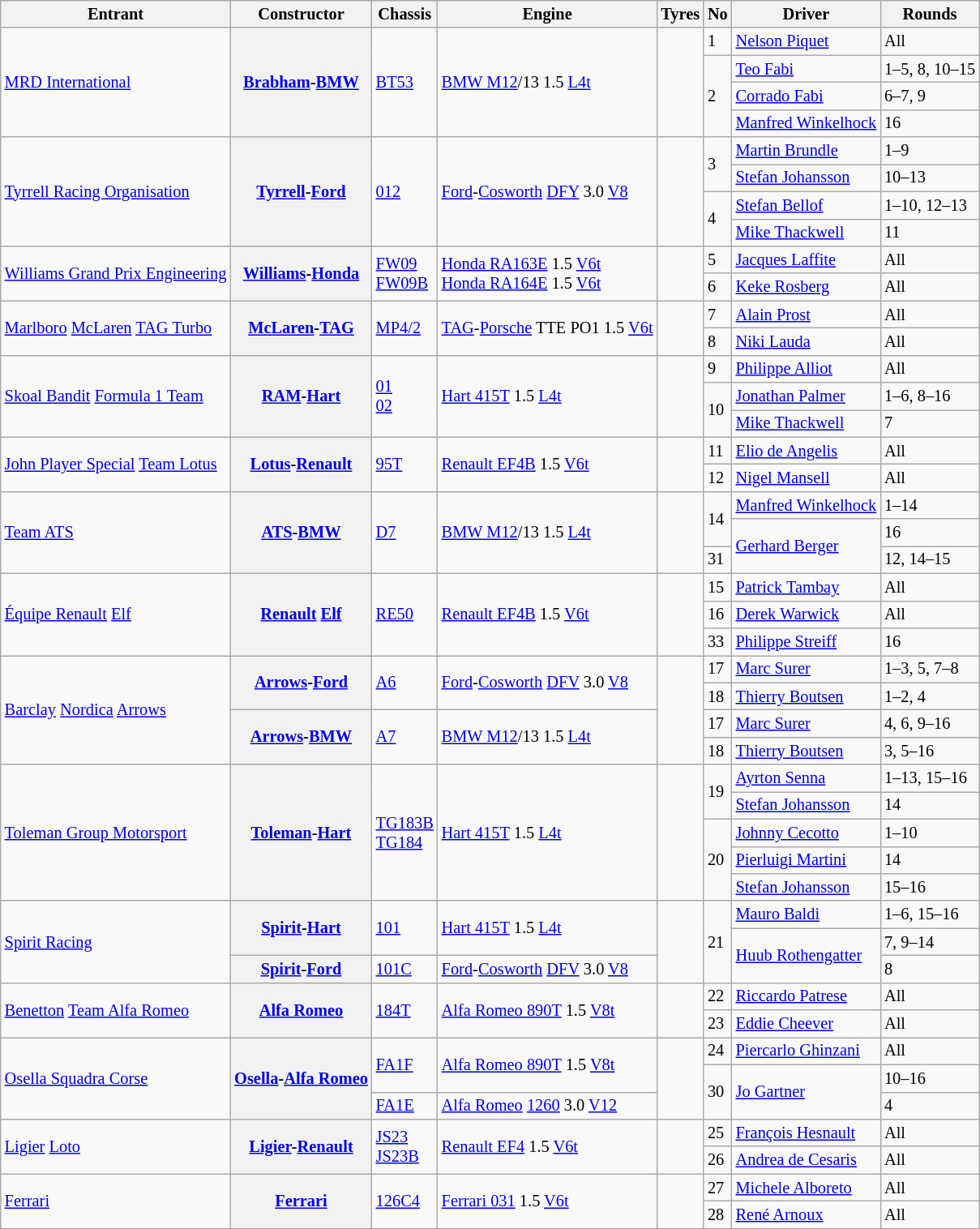<table class="wikitable sortable" style="font-size:85%;">
<tr>
<th>Entrant</th>
<th>Constructor</th>
<th>Chassis</th>
<th>Engine</th>
<th>Tyres</th>
<th>No</th>
<th>Driver</th>
<th>Rounds</th>
</tr>
<tr>
<td rowspan="4"> <a href='#'>MRD International</a></td>
<th rowspan="4"><a href='#'>Brabham</a>-<a href='#'>BMW</a></th>
<td rowspan="4"><a href='#'>BT53</a></td>
<td rowspan="4"><a href='#'>BMW M12</a>/13 1.5 <a href='#'>L4</a><a href='#'>t</a></td>
<td rowspan="4"></td>
<td>1</td>
<td> <a href='#'>Nelson Piquet</a></td>
<td>All</td>
</tr>
<tr>
<td rowspan="3">2</td>
<td> <a href='#'>Teo Fabi</a></td>
<td nowrap>1–5, 8, 10–15</td>
</tr>
<tr>
<td> <a href='#'>Corrado Fabi</a></td>
<td>6–7, 9</td>
</tr>
<tr>
<td nowrap> <a href='#'>Manfred Winkelhock</a></td>
<td>16</td>
</tr>
<tr>
<td rowspan="4"> <a href='#'>Tyrrell Racing Organisation</a></td>
<th rowspan="4"><a href='#'>Tyrrell</a>-<a href='#'>Ford</a></th>
<td rowspan="4"><a href='#'>012</a></td>
<td rowspan="4"><a href='#'>Ford</a>-<a href='#'>Cosworth</a> <a href='#'>DFY</a> 3.0 <a href='#'>V8</a></td>
<td rowspan="4"></td>
<td rowspan="2">3</td>
<td> <a href='#'>Martin Brundle</a></td>
<td>1–9</td>
</tr>
<tr>
<td> <a href='#'>Stefan Johansson</a></td>
<td>10–13</td>
</tr>
<tr>
<td rowspan="2">4</td>
<td> <a href='#'>Stefan Bellof</a></td>
<td>1–10, 12–13</td>
</tr>
<tr>
<td> <a href='#'>Mike Thackwell</a></td>
<td>11</td>
</tr>
<tr>
<td rowspan="2"> <a href='#'>Williams Grand Prix Engineering</a></td>
<th rowspan="2"><a href='#'>Williams</a>-<a href='#'>Honda</a></th>
<td rowspan="2"><a href='#'>FW09</a><br><a href='#'>FW09B</a></td>
<td rowspan="2"><a href='#'>Honda RA163E</a> 1.5 <a href='#'>V6</a><a href='#'>t</a><br><a href='#'>Honda RA164E</a> 1.5 <a href='#'>V6</a><a href='#'>t</a></td>
<td rowspan="2"></td>
<td>5</td>
<td> <a href='#'>Jacques Laffite</a></td>
<td>All</td>
</tr>
<tr>
<td>6</td>
<td> <a href='#'>Keke Rosberg</a></td>
<td>All</td>
</tr>
<tr>
<td rowspan="2"> <a href='#'>Marlboro</a> <a href='#'>McLaren</a> <a href='#'>TAG Turbo</a></td>
<th rowspan="2"><a href='#'>McLaren</a>-<a href='#'>TAG</a></th>
<td rowspan="2"><a href='#'>MP4/2</a></td>
<td rowspan="2" nowrap><a href='#'>TAG</a>-<a href='#'>Porsche</a> TTE PO1 1.5 <a href='#'>V6</a><a href='#'>t</a></td>
<td rowspan="2"></td>
<td>7</td>
<td> <a href='#'>Alain Prost</a></td>
<td>All</td>
</tr>
<tr>
<td>8</td>
<td> <a href='#'>Niki Lauda</a></td>
<td>All</td>
</tr>
<tr>
<td rowspan="3" nowrap> <a href='#'>Skoal Bandit</a> <a href='#'>Formula 1 Team</a></td>
<th rowspan="3"><a href='#'>RAM</a>-<a href='#'>Hart</a></th>
<td rowspan="3"><a href='#'>01</a><br><a href='#'>02</a></td>
<td rowspan="3"><a href='#'>Hart 415T</a> 1.5 <a href='#'>L4</a><a href='#'>t</a></td>
<td rowspan="3"></td>
<td>9</td>
<td> <a href='#'>Philippe Alliot</a></td>
<td>All</td>
</tr>
<tr>
<td rowspan="2">10</td>
<td> <a href='#'>Jonathan Palmer</a></td>
<td>1–6, 8–16</td>
</tr>
<tr>
<td> <a href='#'>Mike Thackwell</a></td>
<td>7</td>
</tr>
<tr>
<td rowspan="2"> <a href='#'>John Player Special</a> <a href='#'>Team Lotus</a></td>
<th rowspan="2"><a href='#'>Lotus</a>-<a href='#'>Renault</a></th>
<td rowspan="2"><a href='#'>95T</a></td>
<td rowspan="2"><a href='#'>Renault EF4B</a> 1.5 <a href='#'>V6</a><a href='#'>t</a></td>
<td rowspan="2"></td>
<td>11</td>
<td> <a href='#'>Elio de Angelis</a></td>
<td>All</td>
</tr>
<tr>
<td>12</td>
<td> <a href='#'>Nigel Mansell</a></td>
<td>All</td>
</tr>
<tr>
<td rowspan="3"> <a href='#'>Team ATS</a></td>
<th rowspan="3"><a href='#'>ATS</a>-<a href='#'>BMW</a></th>
<td rowspan="3"><a href='#'>D7</a></td>
<td rowspan="3"><a href='#'>BMW M12</a>/13 1.5 <a href='#'>L4</a><a href='#'>t</a></td>
<td rowspan="3"></td>
<td rowspan="2">14</td>
<td> <a href='#'>Manfred Winkelhock</a></td>
<td>1–14</td>
</tr>
<tr>
<td rowspan="2"> <a href='#'>Gerhard Berger</a></td>
<td>16</td>
</tr>
<tr>
<td>31</td>
<td>12, 14–15</td>
</tr>
<tr>
<td rowspan="3"> <a href='#'>Équipe Renault</a> <a href='#'>Elf</a></td>
<th rowspan="3"><a href='#'>Renault</a> <a href='#'>Elf</a></th>
<td rowspan="3"><a href='#'>RE50</a></td>
<td rowspan="3"><a href='#'>Renault EF4B</a> 1.5 <a href='#'>V6</a><a href='#'>t</a></td>
<td rowspan="3"></td>
<td>15</td>
<td> <a href='#'>Patrick Tambay</a></td>
<td>All</td>
</tr>
<tr>
<td>16</td>
<td> <a href='#'>Derek Warwick</a></td>
<td>All</td>
</tr>
<tr>
<td>33</td>
<td> <a href='#'>Philippe Streiff</a></td>
<td>16</td>
</tr>
<tr>
<td rowspan="4"> <a href='#'>Barclay</a> <a href='#'>Nordica</a> <a href='#'>Arrows</a></td>
<th rowspan="2"><a href='#'>Arrows</a>-<a href='#'>Ford</a></th>
<td rowspan="2"><a href='#'>A6</a></td>
<td rowspan="2"><a href='#'>Ford</a>-<a href='#'>Cosworth</a> <a href='#'>DFV</a> 3.0 <a href='#'>V8</a></td>
<td rowspan="4"></td>
<td>17</td>
<td> <a href='#'>Marc Surer</a></td>
<td>1–3, 5, 7–8</td>
</tr>
<tr>
<td>18</td>
<td> <a href='#'>Thierry Boutsen</a></td>
<td>1–2, 4</td>
</tr>
<tr>
<th rowspan="2"><a href='#'>Arrows</a>-<a href='#'>BMW</a></th>
<td rowspan="2"><a href='#'>A7</a></td>
<td rowspan="2"><a href='#'>BMW M12</a>/13 1.5 <a href='#'>L4</a><a href='#'>t</a></td>
<td>17</td>
<td> <a href='#'>Marc Surer</a></td>
<td>4, 6, 9–16</td>
</tr>
<tr>
<td>18</td>
<td> <a href='#'>Thierry Boutsen</a></td>
<td>3, 5–16</td>
</tr>
<tr>
<td rowspan="5"> <a href='#'>Toleman Group Motorsport</a></td>
<th rowspan="5"><a href='#'>Toleman</a>-<a href='#'>Hart</a></th>
<td rowspan="5"><a href='#'>TG183B</a><br><a href='#'>TG184</a></td>
<td rowspan="5"><a href='#'>Hart 415T</a> 1.5 <a href='#'>L4</a><a href='#'>t</a></td>
<td rowspan="5"><br></td>
<td rowspan="2">19</td>
<td> <a href='#'>Ayrton Senna</a></td>
<td>1–13, 15–16</td>
</tr>
<tr>
<td> <a href='#'>Stefan Johansson</a></td>
<td>14</td>
</tr>
<tr>
<td rowspan="3">20</td>
<td> <a href='#'>Johnny Cecotto</a></td>
<td>1–10</td>
</tr>
<tr>
<td> <a href='#'>Pierluigi Martini</a></td>
<td>14</td>
</tr>
<tr>
<td> <a href='#'>Stefan Johansson</a></td>
<td>15–16</td>
</tr>
<tr>
<td rowspan="3"> <a href='#'>Spirit Racing</a></td>
<th rowspan="2"><a href='#'>Spirit</a>-<a href='#'>Hart</a></th>
<td rowspan="2"><a href='#'>101</a></td>
<td rowspan="2"><a href='#'>Hart 415T</a> 1.5 <a href='#'>L4</a><a href='#'>t</a></td>
<td rowspan="3"></td>
<td rowspan="3">21</td>
<td> <a href='#'>Mauro Baldi</a></td>
<td>1–6, 15–16</td>
</tr>
<tr>
<td rowspan="2"> <a href='#'>Huub Rothengatter</a></td>
<td>7, 9–14</td>
</tr>
<tr>
<th><a href='#'>Spirit</a>-<a href='#'>Ford</a></th>
<td><a href='#'>101C</a></td>
<td><a href='#'>Ford</a>-<a href='#'>Cosworth</a> <a href='#'>DFV</a> 3.0 <a href='#'>V8</a></td>
<td>8</td>
</tr>
<tr>
<td rowspan="2"> <a href='#'>Benetton</a> <a href='#'>Team Alfa Romeo</a></td>
<th rowspan="2"><a href='#'>Alfa Romeo</a></th>
<td rowspan="2"><a href='#'>184T</a></td>
<td rowspan="2"><a href='#'>Alfa Romeo 890T</a> 1.5 <a href='#'>V8</a><a href='#'>t</a></td>
<td rowspan="2"></td>
<td>22</td>
<td> <a href='#'>Riccardo Patrese</a></td>
<td>All</td>
</tr>
<tr>
<td>23</td>
<td> <a href='#'>Eddie Cheever</a></td>
<td>All</td>
</tr>
<tr>
<td rowspan="3"> <a href='#'>Osella Squadra Corse</a></td>
<th rowspan="3" nowrap><a href='#'>Osella</a>-<a href='#'>Alfa Romeo</a></th>
<td rowspan="2"><a href='#'>FA1F</a></td>
<td rowspan="2"><a href='#'>Alfa Romeo 890T</a> 1.5 <a href='#'>V8</a><a href='#'>t</a></td>
<td rowspan="3"></td>
<td>24</td>
<td> <a href='#'>Piercarlo Ghinzani</a></td>
<td>All</td>
</tr>
<tr>
<td rowspan="2">30</td>
<td rowspan="2"> <a href='#'>Jo Gartner</a></td>
<td>10–16</td>
</tr>
<tr>
<td><a href='#'>FA1E</a></td>
<td><a href='#'>Alfa Romeo</a> <a href='#'>1260</a> 3.0 <a href='#'>V12</a></td>
<td>4</td>
</tr>
<tr>
<td rowspan="2"> <a href='#'>Ligier</a> <a href='#'>Loto</a></td>
<th rowspan="2"><a href='#'>Ligier</a>-<a href='#'>Renault</a></th>
<td rowspan="2"><a href='#'>JS23</a><br><a href='#'>JS23B</a></td>
<td rowspan="2"><a href='#'>Renault EF4</a> 1.5 <a href='#'>V6</a><a href='#'>t</a></td>
<td rowspan="2"></td>
<td>25</td>
<td> <a href='#'>François Hesnault</a></td>
<td>All</td>
</tr>
<tr>
<td>26</td>
<td> <a href='#'>Andrea de Cesaris</a></td>
<td>All</td>
</tr>
<tr>
<td rowspan="2"> <a href='#'>Ferrari</a></td>
<th rowspan="2"><a href='#'>Ferrari</a></th>
<td rowspan="2"><a href='#'>126C4</a></td>
<td rowspan="2"><a href='#'>Ferrari 031</a> 1.5 <a href='#'>V6</a><a href='#'>t</a></td>
<td rowspan="2"></td>
<td>27</td>
<td> <a href='#'>Michele Alboreto</a></td>
<td>All</td>
</tr>
<tr>
<td>28</td>
<td> <a href='#'>René Arnoux</a></td>
<td>All</td>
</tr>
</table>
